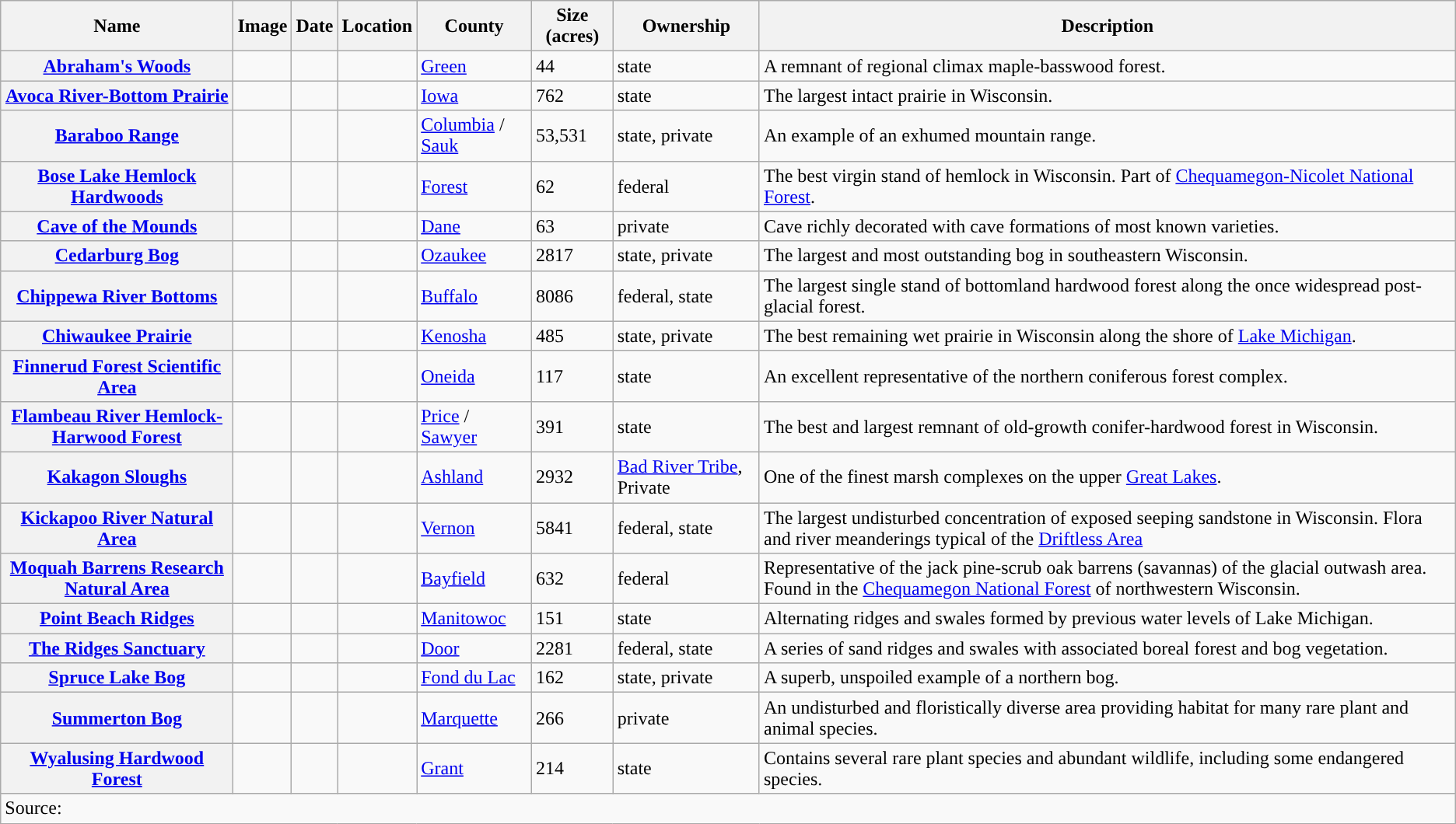<table class="wikitable sortable" align="center">
<tr>
<th scope="col" style="background-color:">Name</th>
<th style="background-color:">Image</th>
<th style="background-color:">Date</th>
<th style="background-color:">Location</th>
<th style="background-color:">County</th>
<th style="background-color:">Size (acres)</th>
<th scope="col" style="background-color:">Ownership</th>
<th style="background-color:">Description</th>
</tr>
<tr>
<th><a href='#'>Abraham's Woods</a></th>
<td></td>
<td></td>
<td><small></small></td>
<td><a href='#'>Green</a></td>
<td>44</td>
<td>state</td>
<td>A remnant of regional climax maple-basswood forest.</td>
</tr>
<tr>
<th><a href='#'>Avoca River-Bottom Prairie</a></th>
<td></td>
<td></td>
<td><small></small></td>
<td><a href='#'>Iowa</a></td>
<td>762</td>
<td>state</td>
<td>The largest intact prairie in Wisconsin.</td>
</tr>
<tr>
<th><a href='#'>Baraboo Range</a></th>
<td></td>
<td></td>
<td><small></small></td>
<td><a href='#'>Columbia</a> / <a href='#'>Sauk</a></td>
<td>53,531</td>
<td>state, private</td>
<td>An example of an exhumed mountain range.</td>
</tr>
<tr>
<th><a href='#'>Bose Lake Hemlock Hardwoods</a></th>
<td></td>
<td></td>
<td><small></small></td>
<td><a href='#'>Forest</a></td>
<td>62</td>
<td>federal</td>
<td>The best virgin stand of hemlock in Wisconsin. Part of <a href='#'>Chequamegon-Nicolet National Forest</a>.</td>
</tr>
<tr>
<th><a href='#'>Cave of the Mounds</a></th>
<td></td>
<td></td>
<td><small></small></td>
<td><a href='#'>Dane</a></td>
<td>63</td>
<td>private</td>
<td>Cave richly decorated with cave formations of most known varieties.</td>
</tr>
<tr>
<th><a href='#'>Cedarburg Bog</a></th>
<td></td>
<td></td>
<td><small></small></td>
<td><a href='#'>Ozaukee</a></td>
<td>2817</td>
<td>state, private</td>
<td>The largest and most outstanding bog in southeastern Wisconsin.</td>
</tr>
<tr>
<th><a href='#'>Chippewa River Bottoms</a></th>
<td></td>
<td></td>
<td></td>
<td><a href='#'>Buffalo</a></td>
<td>8086</td>
<td>federal, state</td>
<td>The largest single stand of bottomland hardwood forest along the once widespread post-glacial forest.</td>
</tr>
<tr>
<th><a href='#'>Chiwaukee Prairie</a></th>
<td></td>
<td></td>
<td><small></small></td>
<td><a href='#'>Kenosha</a></td>
<td>485</td>
<td>state, private</td>
<td>The best remaining wet prairie in Wisconsin along the shore of <a href='#'>Lake Michigan</a>.</td>
</tr>
<tr>
<th><a href='#'>Finnerud Forest Scientific Area</a></th>
<td></td>
<td></td>
<td><small></small></td>
<td><a href='#'>Oneida</a></td>
<td>117</td>
<td>state</td>
<td>An excellent representative of the northern coniferous forest complex.</td>
</tr>
<tr>
<th><a href='#'>Flambeau River Hemlock-Harwood Forest</a></th>
<td></td>
<td></td>
<td><small></small></td>
<td><a href='#'>Price</a> / <a href='#'>Sawyer</a></td>
<td>391</td>
<td>state</td>
<td>The best and largest remnant of old-growth conifer-hardwood forest in Wisconsin.</td>
</tr>
<tr>
<th><a href='#'>Kakagon Sloughs</a></th>
<td></td>
<td></td>
<td><small></small></td>
<td><a href='#'>Ashland</a></td>
<td>2932</td>
<td><a href='#'>Bad River Tribe</a>, Private</td>
<td>One of the finest marsh complexes on the upper <a href='#'>Great Lakes</a>.</td>
</tr>
<tr>
<th><a href='#'>Kickapoo River Natural Area</a></th>
<td></td>
<td></td>
<td><small></small></td>
<td><a href='#'>Vernon</a></td>
<td>5841</td>
<td>federal, state</td>
<td>The largest undisturbed concentration of exposed seeping sandstone in Wisconsin. Flora and river meanderings typical of the <a href='#'>Driftless Area</a></td>
</tr>
<tr>
<th><a href='#'>Moquah Barrens Research Natural Area</a></th>
<td></td>
<td></td>
<td><small></small></td>
<td><a href='#'>Bayfield</a></td>
<td>632</td>
<td>federal</td>
<td>Representative of the jack pine-scrub oak barrens (savannas) of the glacial outwash area. Found in the <a href='#'>Chequamegon National Forest</a> of northwestern Wisconsin.</td>
</tr>
<tr>
<th><a href='#'>Point Beach Ridges</a></th>
<td></td>
<td></td>
<td><small></small></td>
<td><a href='#'>Manitowoc</a></td>
<td>151</td>
<td>state</td>
<td>Alternating ridges and swales formed by previous water levels of Lake Michigan.</td>
</tr>
<tr>
<th><a href='#'>The Ridges Sanctuary</a></th>
<td></td>
<td></td>
<td><small></small></td>
<td><a href='#'>Door</a></td>
<td>2281</td>
<td>federal, state</td>
<td>A series of sand ridges and swales with associated boreal forest and bog vegetation.</td>
</tr>
<tr>
<th><a href='#'>Spruce Lake Bog</a></th>
<td></td>
<td></td>
<td><small></small></td>
<td><a href='#'>Fond du Lac</a></td>
<td>162</td>
<td>state, private</td>
<td>A superb, unspoiled example of a northern bog.</td>
</tr>
<tr>
<th><a href='#'>Summerton Bog</a></th>
<td></td>
<td></td>
<td><small></small></td>
<td><a href='#'>Marquette</a></td>
<td>266</td>
<td>private</td>
<td>An undisturbed and floristically diverse area providing habitat for many rare plant and animal species.</td>
</tr>
<tr>
<th><a href='#'>Wyalusing Hardwood Forest</a></th>
<td></td>
<td></td>
<td><small></small></td>
<td><a href='#'>Grant</a></td>
<td>214</td>
<td>state</td>
<td>Contains several rare plant species and abundant wildlife, including some endangered species.</td>
</tr>
<tr>
<td align="left" colspan="9">Source:</td>
</tr>
</table>
